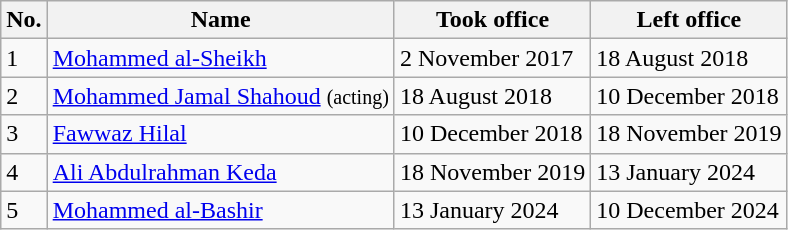<table class="wikitable">
<tr>
<th>No.</th>
<th>Name</th>
<th>Took office</th>
<th>Left office</th>
</tr>
<tr>
<td>1</td>
<td><a href='#'>Mohammed al-Sheikh</a></td>
<td>2 November 2017</td>
<td>18 August 2018</td>
</tr>
<tr>
<td>2</td>
<td><a href='#'>Mohammed Jamal Shahoud</a> <small>(acting)</small></td>
<td>18 August 2018</td>
<td>10 December 2018</td>
</tr>
<tr>
<td>3</td>
<td><a href='#'>Fawwaz Hilal</a></td>
<td>10 December 2018</td>
<td>18 November 2019</td>
</tr>
<tr>
<td>4</td>
<td><a href='#'>Ali Abdulrahman Keda</a></td>
<td>18 November 2019</td>
<td>13 January 2024</td>
</tr>
<tr>
<td>5</td>
<td><a href='#'>Mohammed al-Bashir</a></td>
<td>13 January 2024</td>
<td>10 December 2024</td>
</tr>
</table>
